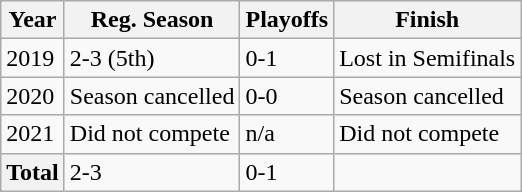<table class="wikitable">
<tr>
<th>Year</th>
<th>Reg. Season</th>
<th>Playoffs</th>
<th>Finish</th>
</tr>
<tr>
<td>2019</td>
<td>2-3 (5th)</td>
<td>0-1</td>
<td>Lost in Semifinals</td>
</tr>
<tr>
<td>2020</td>
<td>Season cancelled</td>
<td>0-0</td>
<td>Season cancelled</td>
</tr>
<tr>
<td>2021</td>
<td>Did not compete</td>
<td>n/a</td>
<td>Did not compete</td>
</tr>
<tr>
<th>Total</th>
<td>2-3</td>
<td>0-1</td>
<td></td>
</tr>
</table>
